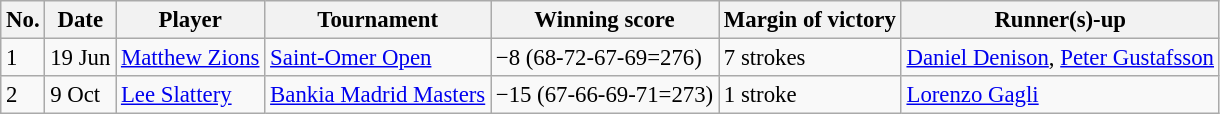<table class="wikitable" style="font-size:95%;">
<tr>
<th>No.</th>
<th>Date</th>
<th>Player</th>
<th>Tournament</th>
<th>Winning score</th>
<th>Margin of victory</th>
<th>Runner(s)-up</th>
</tr>
<tr>
<td>1</td>
<td>19 Jun</td>
<td> <a href='#'>Matthew Zions</a></td>
<td><a href='#'>Saint-Omer Open</a></td>
<td>−8 (68-72-67-69=276)</td>
<td>7 strokes</td>
<td> <a href='#'>Daniel Denison</a>,  <a href='#'>Peter Gustafsson</a></td>
</tr>
<tr>
<td>2</td>
<td>9 Oct</td>
<td> <a href='#'>Lee Slattery</a></td>
<td><a href='#'>Bankia Madrid Masters</a></td>
<td>−15 (67-66-69-71=273)</td>
<td>1 stroke</td>
<td> <a href='#'>Lorenzo Gagli</a></td>
</tr>
</table>
